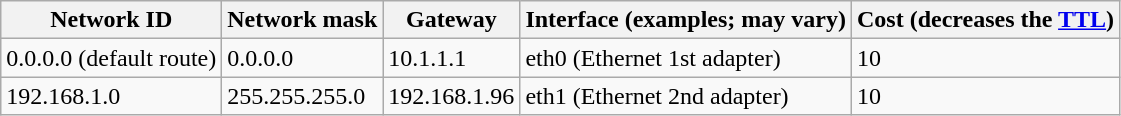<table class="wikitable" border="1">
<tr>
<th>Network ID</th>
<th>Network mask</th>
<th>Gateway</th>
<th>Interface (examples; may vary)</th>
<th>Cost (decreases the <a href='#'>TTL</a>)</th>
</tr>
<tr>
<td>0.0.0.0 (default route)</td>
<td>0.0.0.0</td>
<td>10.1.1.1</td>
<td>eth0 (Ethernet 1st adapter)</td>
<td>10</td>
</tr>
<tr>
<td>192.168.1.0</td>
<td>255.255.255.0</td>
<td>192.168.1.96</td>
<td>eth1 (Ethernet 2nd adapter)</td>
<td>10</td>
</tr>
</table>
